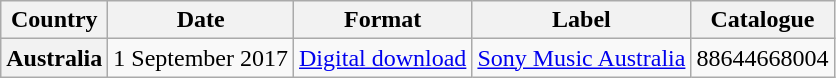<table class="wikitable plainrowheaders">
<tr>
<th scope="col">Country</th>
<th scope="col">Date</th>
<th scope="col">Format</th>
<th scope="col">Label</th>
<th scope="col">Catalogue</th>
</tr>
<tr>
<th scope="row">Australia</th>
<td>1 September 2017</td>
<td><a href='#'>Digital download</a></td>
<td><a href='#'>Sony Music Australia</a></td>
<td>88644668004</td>
</tr>
</table>
